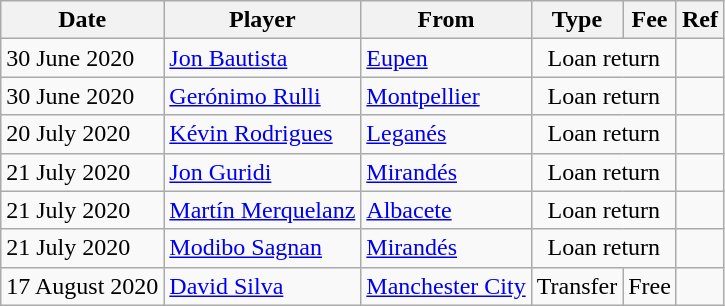<table class="wikitable">
<tr>
<th>Date</th>
<th>Player</th>
<th>From</th>
<th>Type</th>
<th>Fee</th>
<th>Ref</th>
</tr>
<tr>
<td>30 June 2020</td>
<td> <a href='#'>Jon Bautista</a></td>
<td> <a href='#'>Eupen</a></td>
<td align=center colspan=2>Loan return</td>
<td align=center></td>
</tr>
<tr>
<td>30 June 2020</td>
<td> <a href='#'>Gerónimo Rulli</a></td>
<td> <a href='#'>Montpellier</a></td>
<td align=center colspan=2>Loan return</td>
<td align=center></td>
</tr>
<tr>
<td>20 July 2020</td>
<td> <a href='#'>Kévin Rodrigues</a></td>
<td><a href='#'>Leganés</a></td>
<td align=center colspan=2>Loan return</td>
<td align=center></td>
</tr>
<tr>
<td>21 July 2020</td>
<td> <a href='#'>Jon Guridi</a></td>
<td><a href='#'>Mirandés</a></td>
<td align=center colspan=2>Loan return</td>
<td align=center></td>
</tr>
<tr>
<td>21 July 2020</td>
<td> <a href='#'>Martín Merquelanz</a></td>
<td><a href='#'>Albacete</a></td>
<td align=center colspan=2>Loan return</td>
<td align=center></td>
</tr>
<tr>
<td>21 July 2020</td>
<td> <a href='#'>Modibo Sagnan</a></td>
<td><a href='#'>Mirandés</a></td>
<td align=center colspan=2>Loan return</td>
<td align=center></td>
</tr>
<tr>
<td>17 August 2020</td>
<td> <a href='#'>David Silva</a></td>
<td> <a href='#'>Manchester City</a></td>
<td align=center>Transfer</td>
<td align=center>Free</td>
<td align=center></td>
</tr>
</table>
